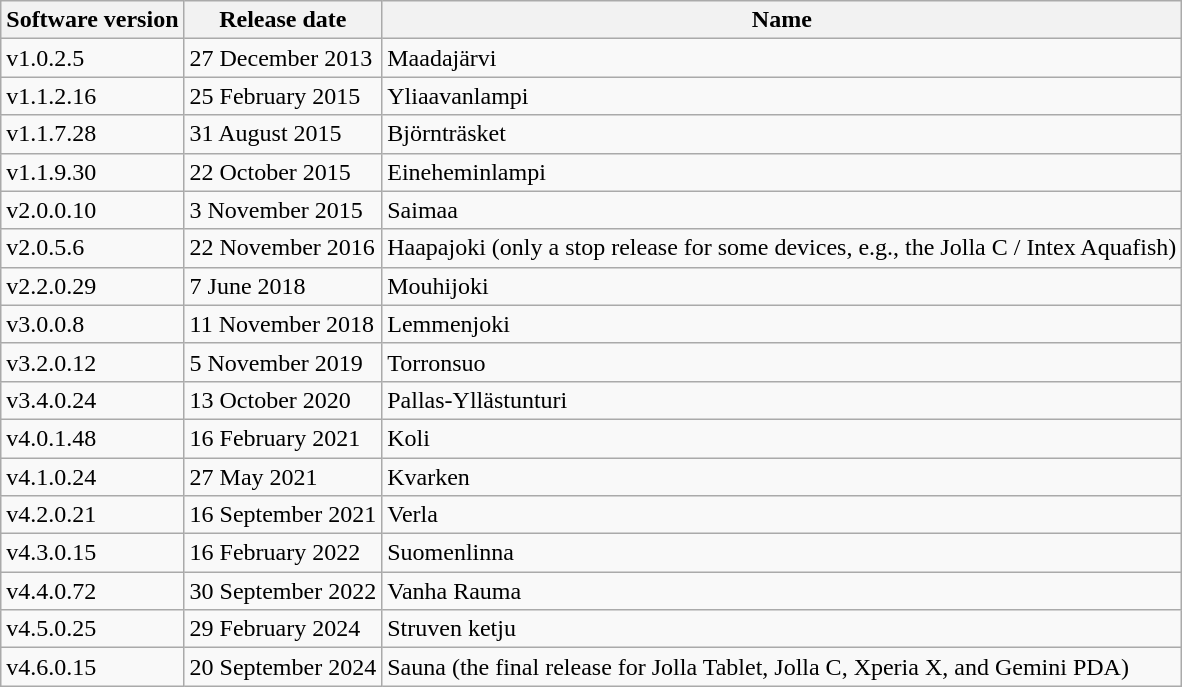<table class="wikitable">
<tr>
<th>Software version</th>
<th>Release date</th>
<th>Name</th>
</tr>
<tr>
<td>v1.0.2.5</td>
<td>27 December 2013</td>
<td>Maadajärvi</td>
</tr>
<tr>
<td>v1.1.2.16</td>
<td>25 February 2015</td>
<td>Yliaavanlampi</td>
</tr>
<tr>
<td>v1.1.7.28</td>
<td>31 August 2015</td>
<td>Björnträsket</td>
</tr>
<tr>
<td>v1.1.9.30</td>
<td>22 October 2015</td>
<td>Eineheminlampi</td>
</tr>
<tr>
<td>v2.0.0.10</td>
<td>3 November 2015</td>
<td>Saimaa</td>
</tr>
<tr>
<td>v2.0.5.6</td>
<td>22 November 2016</td>
<td>Haapajoki (only a stop release for some devices, e.g., the Jolla C / Intex Aquafish)</td>
</tr>
<tr>
<td>v2.2.0.29</td>
<td>7 June 2018</td>
<td>Mouhijoki</td>
</tr>
<tr>
<td>v3.0.0.8</td>
<td>11 November 2018</td>
<td>Lemmenjoki</td>
</tr>
<tr>
<td>v3.2.0.12</td>
<td>5 November 2019</td>
<td>Torronsuo</td>
</tr>
<tr>
<td>v3.4.0.24</td>
<td>13 October 2020</td>
<td>Pallas-Yllästunturi</td>
</tr>
<tr>
<td>v4.0.1.48</td>
<td>16 February 2021</td>
<td>Koli</td>
</tr>
<tr>
<td>v4.1.0.24</td>
<td>27 May 2021</td>
<td>Kvarken</td>
</tr>
<tr>
<td>v4.2.0.21</td>
<td>16 September 2021</td>
<td>Verla</td>
</tr>
<tr>
<td>v4.3.0.15</td>
<td>16 February 2022</td>
<td>Suomenlinna</td>
</tr>
<tr>
<td>v4.4.0.72</td>
<td>30 September 2022</td>
<td>Vanha Rauma</td>
</tr>
<tr>
<td>v4.5.0.25</td>
<td>29 February 2024</td>
<td>Struven ketju</td>
</tr>
<tr>
<td>v4.6.0.15</td>
<td>20 September 2024</td>
<td>Sauna (the final release for Jolla Tablet, Jolla C, Xperia X, and Gemini PDA)</td>
</tr>
</table>
